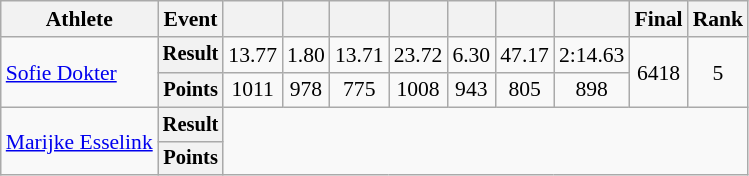<table class=wikitable style=font-size:90%>
<tr>
<th>Athlete</th>
<th>Event</th>
<th></th>
<th></th>
<th></th>
<th></th>
<th></th>
<th></th>
<th></th>
<th>Final</th>
<th>Rank</th>
</tr>
<tr align=center>
<td rowspan=2 align=left><a href='#'>Sofie Dokter</a></td>
<th style=font-size:95%>Result</th>
<td>13.77</td>
<td>1.80</td>
<td>13.71</td>
<td>23.72 </td>
<td>6.30</td>
<td>47.17 </td>
<td>2:14.63</td>
<td rowspan=2>6418 </td>
<td rowspan=2>5</td>
</tr>
<tr align=center>
<th style=font-size:95%>Points</th>
<td>1011</td>
<td>978</td>
<td>775</td>
<td>1008</td>
<td>943</td>
<td>805</td>
<td>898</td>
</tr>
<tr align=center>
<td rowspan=2 align=left><a href='#'>Marijke Esselink</a></td>
<th style=font-size:95%>Result</th>
<td colspan=9 rowspan=2></td>
</tr>
<tr align=center>
<th style=font-size:95%>Points</th>
</tr>
</table>
